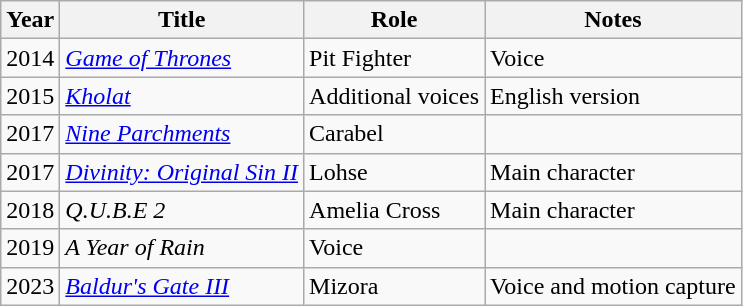<table class="wikitable">
<tr>
<th>Year</th>
<th>Title</th>
<th>Role</th>
<th>Notes</th>
</tr>
<tr>
<td>2014</td>
<td><em><a href='#'>Game of Thrones</a></em></td>
<td>Pit Fighter</td>
<td>Voice</td>
</tr>
<tr>
<td>2015</td>
<td><em><a href='#'>Kholat</a></em></td>
<td>Additional voices</td>
<td>English version</td>
</tr>
<tr>
<td>2017</td>
<td><em><a href='#'>Nine Parchments</a></em></td>
<td>Carabel</td>
<td></td>
</tr>
<tr>
<td>2017</td>
<td><em><a href='#'>Divinity: Original Sin II</a></em></td>
<td>Lohse</td>
<td>Main character</td>
</tr>
<tr>
<td>2018</td>
<td><em>Q.U.B.E 2</em></td>
<td>Amelia Cross</td>
<td>Main character</td>
</tr>
<tr>
<td>2019</td>
<td><em>A Year of Rain</em></td>
<td>Voice</td>
<td></td>
</tr>
<tr>
<td>2023</td>
<td><em><a href='#'>Baldur's Gate III</a></em></td>
<td>Mizora</td>
<td>Voice and motion capture</td>
</tr>
</table>
